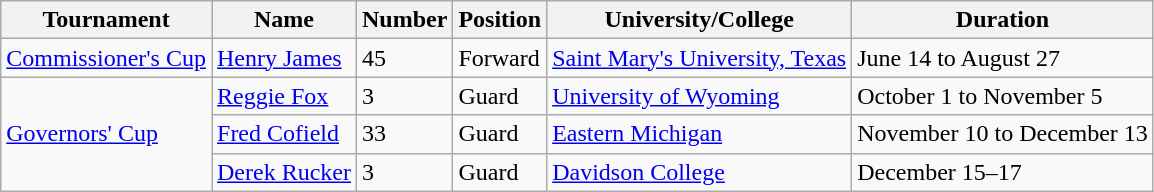<table class="wikitable">
<tr>
<th>Tournament</th>
<th>Name</th>
<th>Number</th>
<th>Position</th>
<th>University/College</th>
<th>Duration</th>
</tr>
<tr>
<td><a href='#'>Commissioner's Cup</a></td>
<td><a href='#'>Henry James</a></td>
<td>45</td>
<td>Forward</td>
<td><a href='#'>Saint Mary's University, Texas</a></td>
<td>June 14 to August 27</td>
</tr>
<tr>
<td rowspan="3"><a href='#'>Governors' Cup</a></td>
<td><a href='#'>Reggie Fox</a></td>
<td>3</td>
<td>Guard</td>
<td><a href='#'>University of Wyoming</a></td>
<td>October 1 to November 5</td>
</tr>
<tr>
<td><a href='#'>Fred Cofield</a></td>
<td>33</td>
<td>Guard</td>
<td><a href='#'>Eastern Michigan</a></td>
<td>November 10 to December 13</td>
</tr>
<tr>
<td><a href='#'>Derek Rucker</a></td>
<td>3</td>
<td>Guard</td>
<td><a href='#'>Davidson College</a></td>
<td>December 15–17</td>
</tr>
</table>
